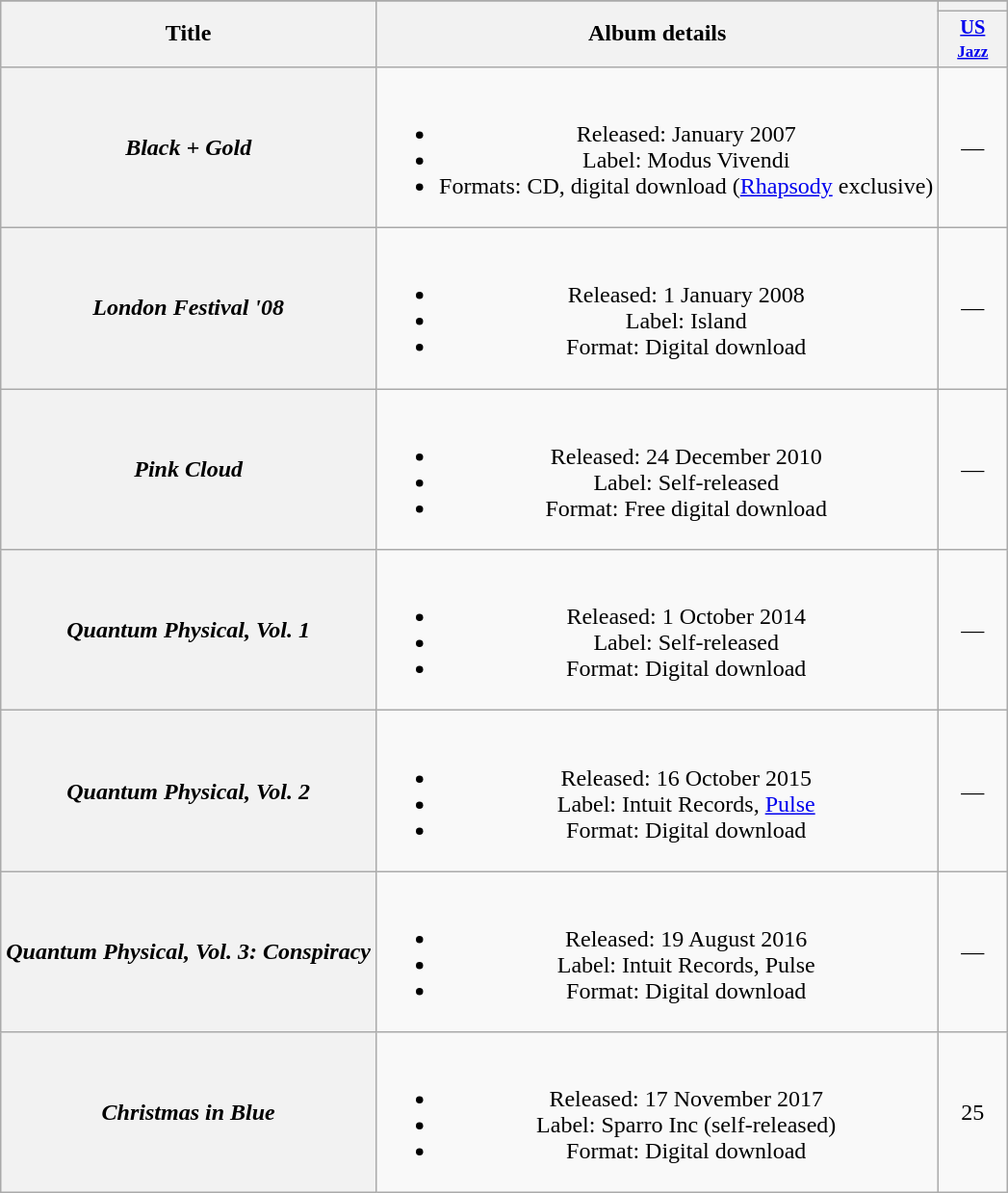<table class="wikitable plainrowheaders" style="text-align:center;">
<tr>
</tr>
<tr>
<th scope="col" rowspan="2">Title</th>
<th scope="col" rowspan="2">Album details</th>
<th scope="col" colspan="2" style="width: 1em;"><small></small></th>
</tr>
<tr>
<th style="width:3em;font-size:85%;"><a href='#'>US<br><small>Jazz</small></a><br></th>
</tr>
<tr>
<th scope="row"><strong><em>Black + Gold</em></strong></th>
<td><br><ul><li>Released: January 2007</li><li>Label: Modus Vivendi</li><li>Formats: CD, digital download <span>(<a href='#'>Rhapsody</a> exclusive)</span></li></ul></td>
<td>—</td>
</tr>
<tr>
<th scope="row"><strong><em>London Festival '08</em></strong></th>
<td><br><ul><li>Released: 1 January 2008</li><li>Label: Island</li><li>Format: Digital download</li></ul></td>
<td>—</td>
</tr>
<tr>
<th scope="row"><strong><em>Pink Cloud</em></strong></th>
<td><br><ul><li>Released: 24 December 2010</li><li>Label: Self-released</li><li>Format: Free digital download</li></ul></td>
<td>—</td>
</tr>
<tr>
<th scope="row"><strong><em>Quantum Physical, Vol. 1</em></strong></th>
<td><br><ul><li>Released: 1 October 2014</li><li>Label: Self-released</li><li>Format: Digital download</li></ul></td>
<td>—</td>
</tr>
<tr>
<th scope="row"><strong><em>Quantum Physical, Vol. 2</em></strong></th>
<td><br><ul><li>Released: 16 October 2015</li><li>Label: Intuit Records, <a href='#'>Pulse</a></li><li>Format: Digital download</li></ul></td>
<td>—</td>
</tr>
<tr>
<th scope="row"><strong><em>Quantum Physical, Vol. 3: Conspiracy</em></strong></th>
<td><br><ul><li>Released: 19 August 2016</li><li>Label: Intuit Records, Pulse</li><li>Format: Digital download</li></ul></td>
<td>—</td>
</tr>
<tr>
<th scope="row"><strong><em>Christmas in Blue</em></strong></th>
<td><br><ul><li>Released: 17 November 2017</li><li>Label: Sparro Inc (self-released)</li><li>Format: Digital download</li></ul></td>
<td>25</td>
</tr>
</table>
